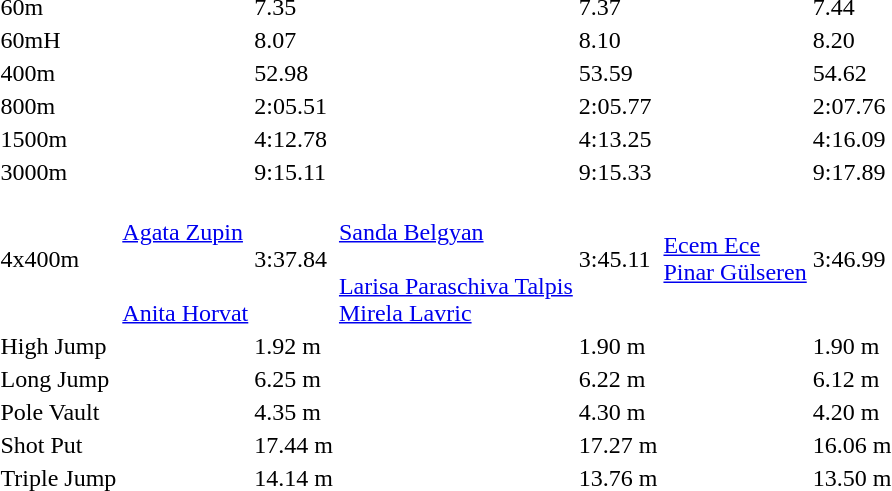<table>
<tr>
<td>60m</td>
<td></td>
<td>7.35</td>
<td></td>
<td>7.37</td>
<td></td>
<td>7.44</td>
</tr>
<tr>
<td>60mH</td>
<td></td>
<td>8.07</td>
<td></td>
<td>8.10</td>
<td></td>
<td>8.20</td>
</tr>
<tr>
<td>400m</td>
<td></td>
<td>52.98</td>
<td></td>
<td>53.59</td>
<td></td>
<td>54.62</td>
</tr>
<tr>
<td>800m</td>
<td></td>
<td>2:05.51</td>
<td></td>
<td>2:05.77</td>
<td></td>
<td>2:07.76</td>
</tr>
<tr>
<td>1500m</td>
<td></td>
<td>4:12.78</td>
<td></td>
<td>4:13.25</td>
<td></td>
<td>4:16.09</td>
</tr>
<tr>
<td>3000m</td>
<td></td>
<td>9:15.11</td>
<td></td>
<td>9:15.33</td>
<td></td>
<td>9:17.89</td>
</tr>
<tr>
<td>4x400m</td>
<td><br><a href='#'>Agata Zupin</a><br><br><br><a href='#'>Anita Horvat</a></td>
<td>3:37.84</td>
<td><br><a href='#'>Sanda Belgyan</a><br><br><a href='#'>Larisa Paraschiva Talpis</a><br><a href='#'>Mirela Lavric</a></td>
<td>3:45.11</td>
<td><br><a href='#'>Ecem Ece</a><br><a href='#'>Pinar Gülseren</a><br><br></td>
<td>3:46.99</td>
</tr>
<tr>
<td>High Jump</td>
<td></td>
<td>1.92 m</td>
<td></td>
<td>1.90 m</td>
<td></td>
<td>1.90 m</td>
</tr>
<tr>
<td>Long Jump</td>
<td></td>
<td>6.25 m</td>
<td></td>
<td>6.22 m</td>
<td></td>
<td>6.12 m</td>
</tr>
<tr>
<td>Pole Vault</td>
<td></td>
<td>4.35 m</td>
<td></td>
<td>4.30 m</td>
<td></td>
<td>4.20 m</td>
</tr>
<tr>
<td>Shot Put</td>
<td></td>
<td>17.44 m</td>
<td></td>
<td>17.27 m</td>
<td></td>
<td>16.06 m</td>
</tr>
<tr>
<td>Triple Jump</td>
<td></td>
<td>14.14 m</td>
<td></td>
<td>13.76 m</td>
<td></td>
<td>13.50 m</td>
</tr>
</table>
